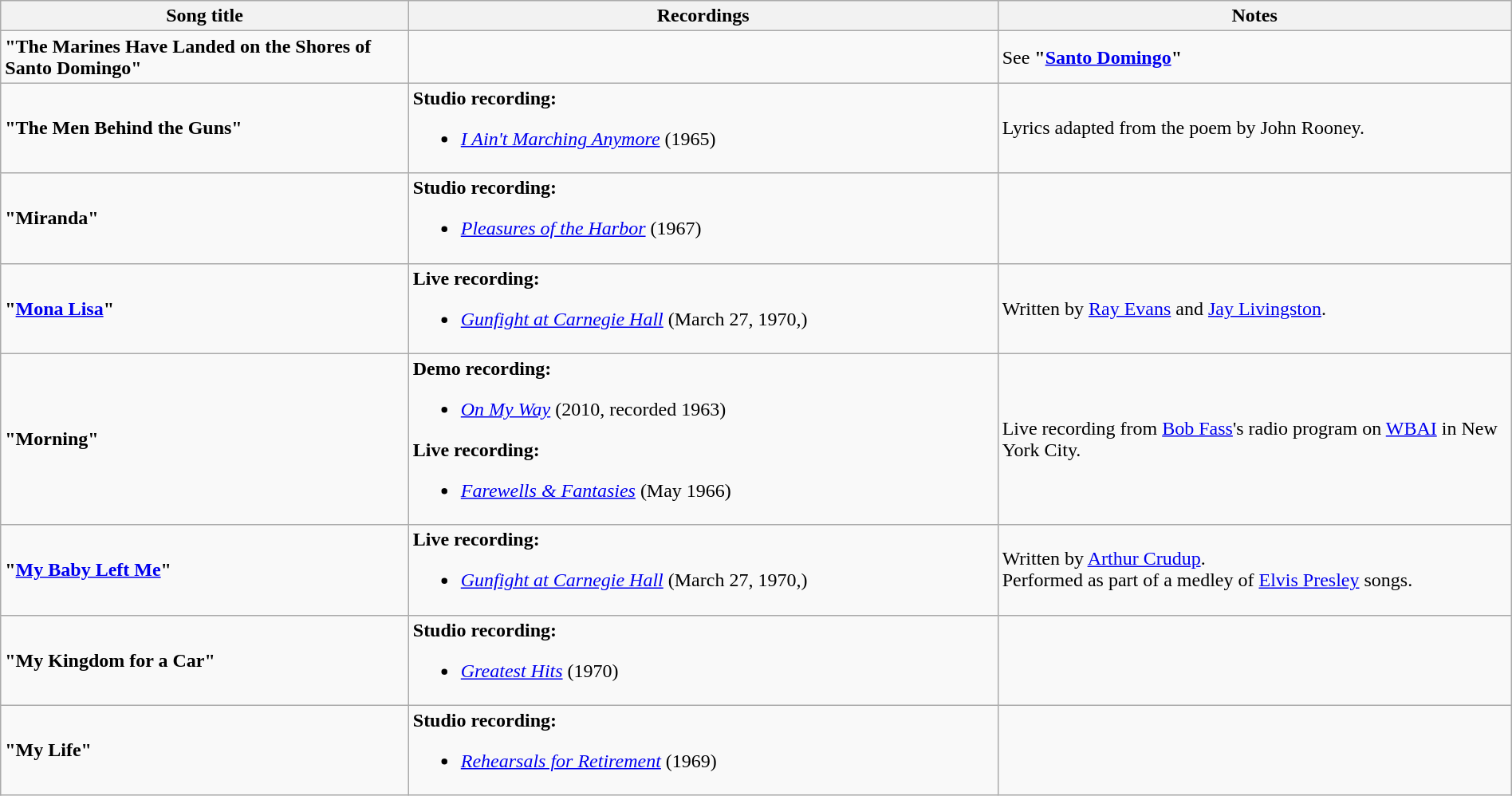<table class="wikitable" width="100%">
<tr>
<th width="27%">Song title</th>
<th width="39%">Recordings</th>
<th width="34%">Notes</th>
</tr>
<tr>
<td><strong>"The Marines Have Landed on the Shores of Santo Domingo"</strong></td>
<td></td>
<td>See <strong>"<a href='#'>Santo Domingo</a>"</strong></td>
</tr>
<tr>
<td><strong>"The Men Behind the Guns"</strong></td>
<td><strong>Studio recording:</strong><br><ul><li><em><a href='#'>I Ain't Marching Anymore</a></em> (1965)</li></ul></td>
<td>Lyrics adapted from the poem by John Rooney.</td>
</tr>
<tr>
<td><strong>"Miranda"</strong></td>
<td><strong>Studio recording:</strong><br><ul><li><em><a href='#'>Pleasures of the Harbor</a></em> (1967)</li></ul></td>
<td></td>
</tr>
<tr>
<td><strong>"<a href='#'>Mona Lisa</a>"</strong></td>
<td><strong>Live recording:</strong><br><ul><li><em><a href='#'>Gunfight at Carnegie Hall</a></em> (March 27, 1970,)</li></ul></td>
<td>Written by <a href='#'>Ray Evans</a> and <a href='#'>Jay Livingston</a>.</td>
</tr>
<tr>
<td><strong>"Morning"</strong></td>
<td><strong>Demo recording:</strong><br><ul><li><em><a href='#'>On My Way</a></em> (2010, recorded 1963)</li></ul><strong>Live recording:</strong><ul><li><em><a href='#'>Farewells & Fantasies</a></em> (May 1966)</li></ul></td>
<td>Live recording from <a href='#'>Bob Fass</a>'s radio program on <a href='#'>WBAI</a> in New York City.</td>
</tr>
<tr>
<td><strong>"<a href='#'>My Baby Left Me</a>"</strong></td>
<td><strong>Live recording:</strong><br><ul><li><em><a href='#'>Gunfight at Carnegie Hall</a></em> (March 27, 1970,)</li></ul></td>
<td>Written by <a href='#'>Arthur Crudup</a>.<br>Performed as part of a medley of <a href='#'>Elvis Presley</a> songs.</td>
</tr>
<tr>
<td><strong>"My Kingdom for a Car"</strong></td>
<td><strong>Studio recording:</strong><br><ul><li><em><a href='#'>Greatest Hits</a></em> (1970)</li></ul></td>
<td></td>
</tr>
<tr>
<td><strong>"My Life"</strong></td>
<td><strong>Studio recording:</strong><br><ul><li><em><a href='#'>Rehearsals for Retirement</a></em> (1969)</li></ul></td>
<td></td>
</tr>
</table>
